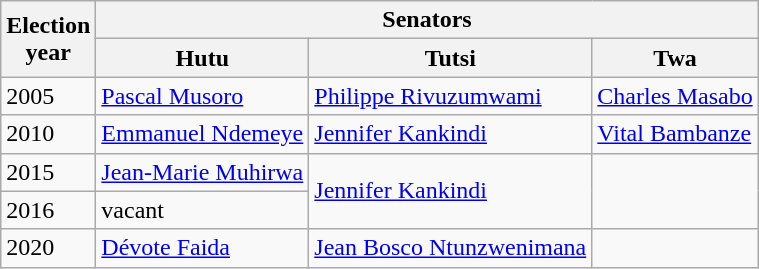<table class="wikitable sortable">
<tr>
<th rowspan=2>Election<br>year</th>
<th colspan=3>Senators</th>
</tr>
<tr>
<th>Hutu</th>
<th>Tutsi</th>
<th>Twa</th>
</tr>
<tr>
<td>2005</td>
<td><a href='#'>Pascal Musoro</a></td>
<td><a href='#'>Philippe Rivuzumwami</a></td>
<td><a href='#'>Charles Masabo</a></td>
</tr>
<tr>
<td>2010</td>
<td><a href='#'>Emmanuel Ndemeye</a></td>
<td><a href='#'>Jennifer Kankindi</a></td>
<td><a href='#'>Vital Bambanze</a></td>
</tr>
<tr>
<td>2015</td>
<td><a href='#'>Jean-Marie Muhirwa</a></td>
<td rowspan=2><a href='#'>Jennifer Kankindi</a></td>
<td rowspan=2></td>
</tr>
<tr>
<td>2016</td>
<td>vacant</td>
</tr>
<tr>
<td>2020</td>
<td><a href='#'>Dévote Faida</a></td>
<td><a href='#'>Jean Bosco Ntunzwenimana</a></td>
<td></td>
</tr>
</table>
